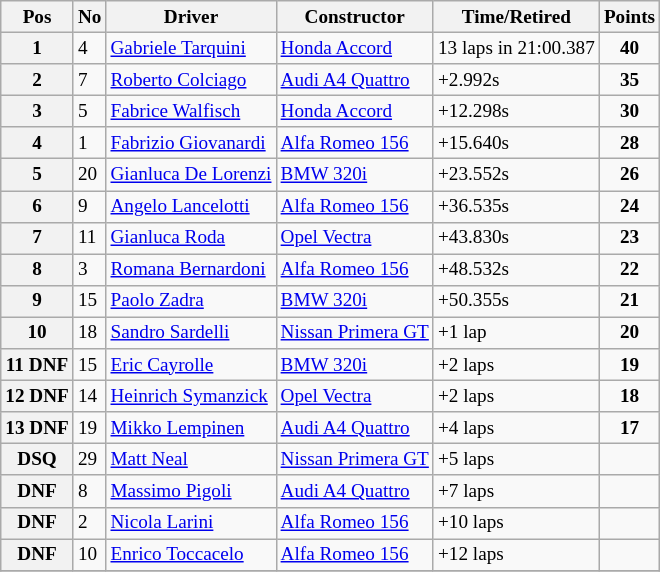<table class="wikitable" style="font-size: 80%;">
<tr>
<th>Pos</th>
<th>No</th>
<th>Driver</th>
<th>Constructor</th>
<th>Time/Retired</th>
<th>Points</th>
</tr>
<tr>
<th>1</th>
<td>4</td>
<td> <a href='#'>Gabriele Tarquini</a></td>
<td><a href='#'>Honda Accord</a></td>
<td>13 laps in 21:00.387</td>
<td style="text-align:center"><strong>40</strong></td>
</tr>
<tr>
<th>2</th>
<td>7</td>
<td> <a href='#'>Roberto Colciago</a></td>
<td><a href='#'>Audi A4 Quattro</a></td>
<td>+2.992s</td>
<td style="text-align:center"><strong>35</strong></td>
</tr>
<tr>
<th>3</th>
<td>5</td>
<td> <a href='#'>Fabrice Walfisch</a></td>
<td><a href='#'>Honda Accord</a></td>
<td>+12.298s</td>
<td style="text-align:center"><strong>30</strong></td>
</tr>
<tr>
<th>4</th>
<td>1</td>
<td> <a href='#'>Fabrizio Giovanardi</a></td>
<td><a href='#'>Alfa Romeo 156</a></td>
<td>+15.640s</td>
<td style="text-align:center"><strong>28</strong></td>
</tr>
<tr>
<th>5</th>
<td>20</td>
<td> <a href='#'>Gianluca De Lorenzi</a></td>
<td><a href='#'>BMW 320i</a></td>
<td>+23.552s</td>
<td style="text-align:center"><strong>26</strong></td>
</tr>
<tr>
<th>6</th>
<td>9</td>
<td> <a href='#'>Angelo Lancelotti</a></td>
<td><a href='#'>Alfa Romeo 156</a></td>
<td>+36.535s</td>
<td style="text-align:center"><strong>24</strong></td>
</tr>
<tr>
<th>7</th>
<td>11</td>
<td> <a href='#'>Gianluca Roda</a></td>
<td><a href='#'>Opel Vectra</a></td>
<td>+43.830s</td>
<td style="text-align:center"><strong>23</strong></td>
</tr>
<tr>
<th>8</th>
<td>3</td>
<td> <a href='#'>Romana Bernardoni</a></td>
<td><a href='#'>Alfa Romeo 156</a></td>
<td>+48.532s</td>
<td style="text-align:center"><strong>22</strong></td>
</tr>
<tr>
<th>9</th>
<td>15</td>
<td> <a href='#'>Paolo Zadra</a></td>
<td><a href='#'>BMW 320i</a></td>
<td>+50.355s</td>
<td style="text-align:center"><strong>21</strong></td>
</tr>
<tr>
<th>10</th>
<td>18</td>
<td> <a href='#'>Sandro Sardelli</a></td>
<td><a href='#'>Nissan Primera GT</a></td>
<td>+1 lap</td>
<td style="text-align:center"><strong>20</strong></td>
</tr>
<tr>
<th>11 DNF</th>
<td>15</td>
<td> <a href='#'>Eric Cayrolle</a></td>
<td><a href='#'>BMW 320i</a></td>
<td>+2 laps</td>
<td style="text-align:center"><strong>19</strong></td>
</tr>
<tr>
<th>12 DNF</th>
<td>14</td>
<td> <a href='#'>Heinrich Symanzick</a></td>
<td><a href='#'>Opel Vectra</a></td>
<td>+2 laps</td>
<td style="text-align:center"><strong>18</strong></td>
</tr>
<tr>
<th>13 DNF</th>
<td>19</td>
<td> <a href='#'>Mikko Lempinen</a></td>
<td><a href='#'>Audi A4 Quattro</a></td>
<td>+4 laps</td>
<td style="text-align:center"><strong>17</strong></td>
</tr>
<tr>
<th>DSQ</th>
<td>29</td>
<td> <a href='#'>Matt Neal</a></td>
<td><a href='#'>Nissan Primera GT</a></td>
<td>+5 laps</td>
<td></td>
</tr>
<tr>
<th>DNF</th>
<td>8</td>
<td> <a href='#'>Massimo Pigoli</a></td>
<td><a href='#'>Audi A4 Quattro</a></td>
<td>+7 laps</td>
<td></td>
</tr>
<tr>
<th>DNF</th>
<td>2</td>
<td> <a href='#'>Nicola Larini</a></td>
<td><a href='#'>Alfa Romeo 156</a></td>
<td>+10 laps</td>
<td></td>
</tr>
<tr>
<th>DNF</th>
<td>10</td>
<td> <a href='#'>Enrico Toccacelo</a></td>
<td><a href='#'>Alfa Romeo 156</a></td>
<td>+12 laps</td>
<td></td>
</tr>
<tr>
</tr>
</table>
